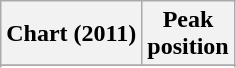<table class="wikitable sortable plainrowheaders" style="text-align:center">
<tr>
<th scope="col">Chart (2011)</th>
<th scope="col">Peak<br> position</th>
</tr>
<tr>
</tr>
<tr>
</tr>
<tr>
</tr>
<tr>
</tr>
<tr>
</tr>
<tr>
</tr>
</table>
